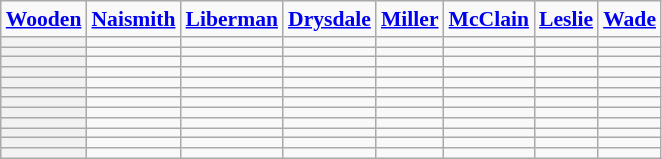<table class="wikitable" style="white-space:nowrap; font-size:90%;">
<tr>
<td><strong><a href='#'>Wooden</a></strong></td>
<td><strong><a href='#'>Naismith</a></strong></td>
<td><strong><a href='#'>Liberman</a></strong></td>
<td><strong><a href='#'>Drysdale</a></strong></td>
<td><strong><a href='#'>Miller</a></strong></td>
<td><strong><a href='#'>McClain</a></strong></td>
<td><strong><a href='#'>Leslie</a></strong></td>
<td><strong><a href='#'>Wade</a></strong></td>
</tr>
<tr>
<th></th>
<td></td>
<td></td>
<td></td>
<td></td>
<td></td>
<td></td>
<td></td>
</tr>
<tr>
<th></th>
<td></td>
<td></td>
<td></td>
<td></td>
<td></td>
<td></td>
<td></td>
</tr>
<tr>
<th></th>
<td></td>
<td></td>
<td></td>
<td></td>
<td></td>
<td></td>
<td></td>
</tr>
<tr>
<th></th>
<td></td>
<td></td>
<td></td>
<td></td>
<td></td>
<td></td>
<td></td>
</tr>
<tr>
<th></th>
<td></td>
<td></td>
<td></td>
<td></td>
<td></td>
<td></td>
<td></td>
</tr>
<tr>
<th></th>
<td></td>
<td></td>
<td></td>
<td></td>
<td></td>
<td></td>
<td></td>
</tr>
<tr>
<th></th>
<td></td>
<td></td>
<td></td>
<td></td>
<td></td>
<td></td>
<td></td>
</tr>
<tr>
<th></th>
<td></td>
<td></td>
<td></td>
<td></td>
<td></td>
<td></td>
<td></td>
</tr>
<tr>
<th></th>
<td></td>
<td></td>
<td></td>
<td></td>
<td></td>
<td></td>
<td></td>
</tr>
<tr>
<th></th>
<td></td>
<td></td>
<td></td>
<td></td>
<td></td>
<td></td>
<td></td>
</tr>
<tr>
<th></th>
<td></td>
<td></td>
<td></td>
<td></td>
<td></td>
<td></td>
<td></td>
</tr>
<tr>
<th></th>
<td></td>
<td></td>
<td></td>
<td></td>
<td></td>
<td></td>
<td></td>
</tr>
</table>
